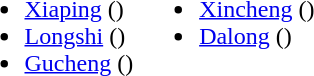<table>
<tr>
<td valign="top"><br><ul><li><a href='#'>Xiaping</a> ()</li><li><a href='#'>Longshi</a> ()</li><li><a href='#'>Gucheng</a> ()</li></ul></td>
<td valign="top"><br><ul><li><a href='#'>Xincheng</a> ()</li><li><a href='#'>Dalong</a> ()</li></ul></td>
</tr>
</table>
